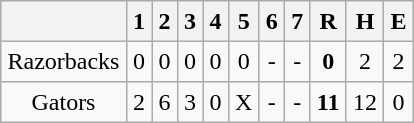<table align = right border="2" cellpadding="4" cellspacing="0" style="margin: 1em 1em 1em 1em; background: #F9F9F9; border: 1px #aaa solid; border-collapse: collapse;">
<tr align=center style="background: #F2F2F2;">
<th></th>
<th>1</th>
<th>2</th>
<th>3</th>
<th>4</th>
<th>5</th>
<th>6</th>
<th>7</th>
<th>R</th>
<th>H</th>
<th>E</th>
</tr>
<tr align=center>
<td>Razorbacks</td>
<td>0</td>
<td>0</td>
<td>0</td>
<td>0</td>
<td>0</td>
<td>-</td>
<td>-</td>
<td><strong>0</strong></td>
<td>2</td>
<td>2</td>
</tr>
<tr align=center>
<td>Gators</td>
<td>2</td>
<td>6</td>
<td>3</td>
<td>0</td>
<td>X</td>
<td>-</td>
<td>-</td>
<td><strong>11</strong></td>
<td>12</td>
<td>0</td>
</tr>
</table>
